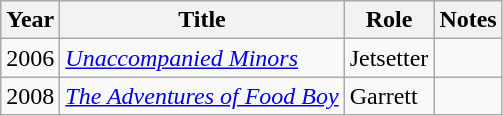<table class="wikitable sortable">
<tr>
<th>Year</th>
<th>Title</th>
<th>Role</th>
<th>Notes</th>
</tr>
<tr>
<td>2006</td>
<td><em><a href='#'>Unaccompanied Minors</a></em></td>
<td>Jetsetter</td>
<td></td>
</tr>
<tr>
<td>2008</td>
<td><em><a href='#'>The Adventures of Food Boy</a></em></td>
<td>Garrett</td>
<td></td>
</tr>
</table>
